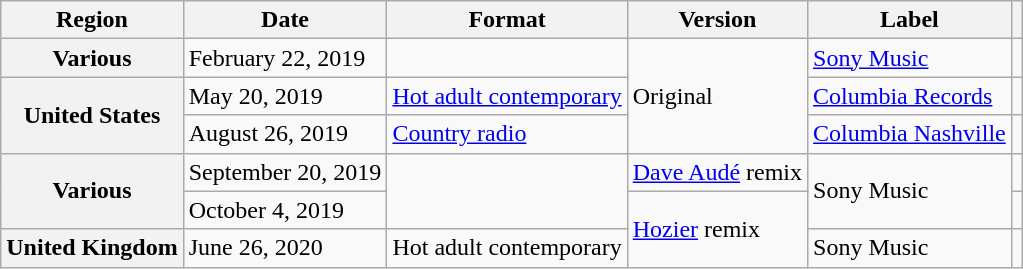<table class="wikitable plainrowheaders">
<tr>
<th scope="col">Region</th>
<th scope="col">Date</th>
<th scope="col">Format</th>
<th scope="col">Version</th>
<th scope="col">Label</th>
<th scope="col"></th>
</tr>
<tr>
<th scope="row">Various</th>
<td>February 22, 2019</td>
<td></td>
<td rowspan="3">Original</td>
<td><a href='#'>Sony Music</a></td>
<td></td>
</tr>
<tr>
<th scope="row" rowspan="2">United States</th>
<td>May 20, 2019</td>
<td><a href='#'>Hot adult contemporary</a></td>
<td><a href='#'>Columbia Records</a></td>
<td></td>
</tr>
<tr>
<td>August 26, 2019</td>
<td><a href='#'>Country radio</a></td>
<td><a href='#'>Columbia Nashville</a></td>
<td></td>
</tr>
<tr>
<th scope="row" rowspan="2">Various</th>
<td>September 20, 2019</td>
<td rowspan="2"></td>
<td><a href='#'>Dave Audé</a> remix</td>
<td rowspan="2">Sony Music</td>
<td></td>
</tr>
<tr>
<td>October 4, 2019</td>
<td rowspan="2"><a href='#'>Hozier</a> remix</td>
<td></td>
</tr>
<tr>
<th scope="row">United Kingdom</th>
<td>June 26, 2020</td>
<td>Hot adult contemporary</td>
<td>Sony Music</td>
<td></td>
</tr>
</table>
